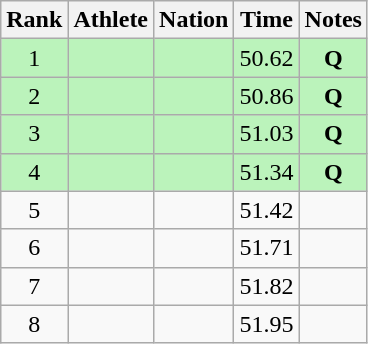<table class="wikitable sortable" style="text-align:center">
<tr>
<th>Rank</th>
<th>Athlete</th>
<th>Nation</th>
<th>Time</th>
<th>Notes</th>
</tr>
<tr bgcolor=#bbf3bb>
<td>1</td>
<td align=left></td>
<td align=left></td>
<td>50.62</td>
<td><strong>Q</strong></td>
</tr>
<tr bgcolor=#bbf3bb>
<td>2</td>
<td align=left></td>
<td align=left></td>
<td>50.86</td>
<td><strong>Q</strong></td>
</tr>
<tr bgcolor=#bbf3bb>
<td>3</td>
<td align=left></td>
<td align=left></td>
<td>51.03</td>
<td><strong>Q</strong></td>
</tr>
<tr bgcolor=#bbf3bb>
<td>4</td>
<td align=left></td>
<td align=left></td>
<td>51.34</td>
<td><strong>Q</strong></td>
</tr>
<tr>
<td>5</td>
<td align=left></td>
<td align=left></td>
<td>51.42</td>
<td></td>
</tr>
<tr>
<td>6</td>
<td align=left></td>
<td align=left></td>
<td>51.71</td>
<td></td>
</tr>
<tr>
<td>7</td>
<td align=left></td>
<td align=left></td>
<td>51.82</td>
<td></td>
</tr>
<tr>
<td>8</td>
<td align=left></td>
<td align=left></td>
<td>51.95</td>
<td></td>
</tr>
</table>
